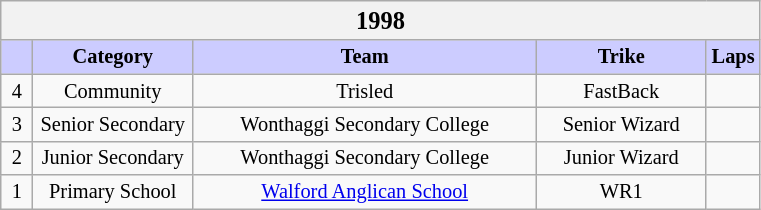<table class="wikitable" style="font-size: 85%; text-align:center">
<tr>
<th colspan="5" width="500"><big>1998</big></th>
</tr>
<tr>
<th width="15" style="background:#ccf"></th>
<th width="100" style="background:#ccf">Category</th>
<th style="background:#ccf">Team</th>
<th style="background:#ccf">Trike</th>
<th width="30" style="background:#ccf">Laps</th>
</tr>
<tr>
<td>4</td>
<td>Community</td>
<td> Trisled</td>
<td>FastBack</td>
<td></td>
</tr>
<tr>
<td>3</td>
<td>Senior Secondary</td>
<td>Wonthaggi Secondary College</td>
<td>Senior Wizard</td>
<td></td>
</tr>
<tr>
<td>2</td>
<td>Junior Secondary</td>
<td>Wonthaggi Secondary College</td>
<td>Junior Wizard</td>
<td></td>
</tr>
<tr>
<td>1</td>
<td>Primary School</td>
<td> <a href='#'>Walford Anglican School</a></td>
<td>WR1</td>
<td></td>
</tr>
</table>
